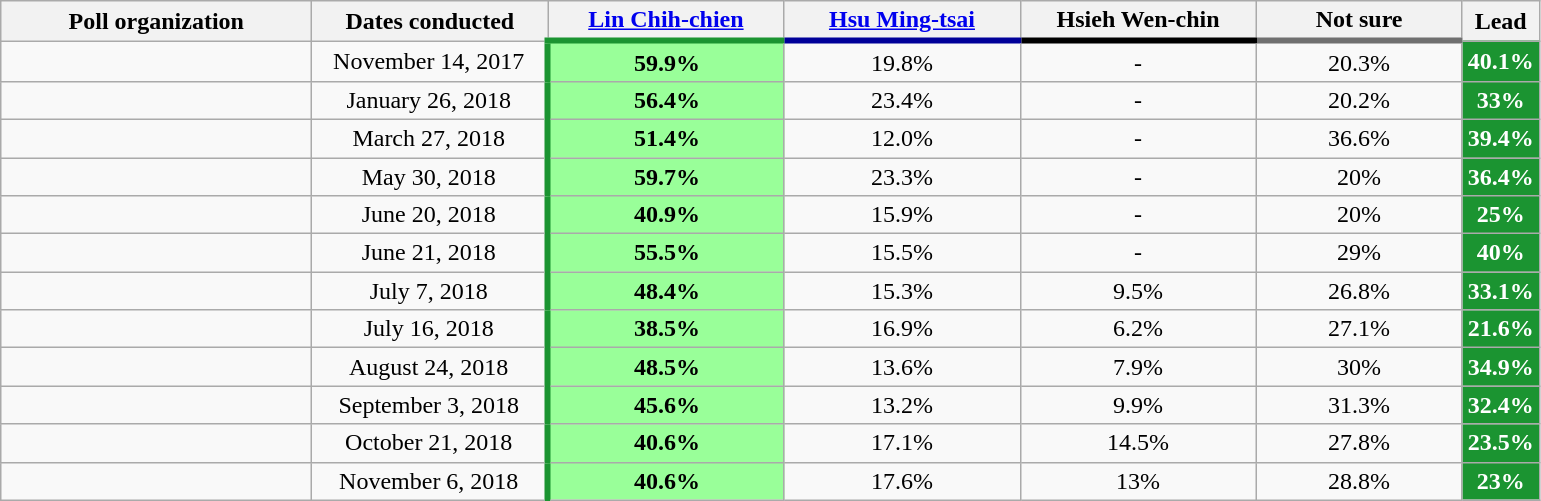<table class="wikitable collapsible autocollapse" style="text-align:center">
<tr style="background-color:# E9E9E9">
<th style="width:200px;">Poll organization</th>
<th style="width:150px;">Dates conducted</th>
<th style="width:150px; border-bottom:4px solid #1B9431;"> <a href='#'>Lin Chih-chien</a></th>
<th style="width:150px; border-bottom:4px solid #000099;"> <a href='#'>Hsu Ming-tsai</a></th>
<th style="width:150px; border-bottom:4px solid #000000;"> Hsieh Wen-chin</th>
<th style="width:130px; border-bottom:4px solid #707070;"> Not sure</th>
<th style="width:40px;">Lead</th>
</tr>
<tr>
<td></td>
<td>November 14, 2017</td>
<td style="background-color:#99FF99; border-left:4px solid #1B9431;"><strong>59.9%</strong></td>
<td>19.8%</td>
<td>-</td>
<td>20.3%</td>
<td style="background:#1B9431; color:white"><strong>40.1%</strong></td>
</tr>
<tr>
<td></td>
<td>January 26, 2018</td>
<td style="background-color:#99FF99; border-left:4px solid #1B9431;"><strong>56.4%</strong></td>
<td>23.4%</td>
<td>-</td>
<td>20.2%</td>
<td style="background:#1B9431; color:white"><strong>33%</strong></td>
</tr>
<tr>
<td></td>
<td>March 27, 2018</td>
<td style="background-color:#99FF99; border-left:4px solid #1B9431;"><strong>51.4%</strong></td>
<td>12.0%</td>
<td>-</td>
<td>36.6%</td>
<td style="background:#1B9431; color:white"><strong>39.4%</strong></td>
</tr>
<tr>
<td></td>
<td>May 30, 2018</td>
<td style="background-color:#99FF99; border-left:4px solid #1B9431;"><strong>59.7%</strong></td>
<td>23.3%</td>
<td>-</td>
<td>20%</td>
<td style="background:#1B9431; color:white"><strong>36.4%</strong></td>
</tr>
<tr>
<td></td>
<td>June 20, 2018</td>
<td style="background-color:#99FF99; border-left:4px solid #1B9431;"><strong>40.9%</strong></td>
<td>15.9%</td>
<td>-</td>
<td>20%</td>
<td style="background:#1B9431; color:white"><strong>25%</strong></td>
</tr>
<tr>
<td></td>
<td>June 21, 2018</td>
<td style="background-color:#99FF99; border-left:4px solid #1B9431;"><strong>55.5%</strong></td>
<td>15.5%</td>
<td>-</td>
<td>29%</td>
<td style="background:#1B9431; color:white"><strong>40%</strong></td>
</tr>
<tr>
<td></td>
<td>July 7, 2018</td>
<td style="background-color:#99FF99; border-left:4px solid #1B9431;"><strong>48.4%</strong></td>
<td>15.3%</td>
<td>9.5%</td>
<td>26.8%</td>
<td style="background:#1B9431; color:white"><strong>33.1%</strong></td>
</tr>
<tr>
<td></td>
<td>July 16, 2018</td>
<td style="background-color:#99FF99; border-left:4px solid #1B9431;"><strong>38.5%</strong></td>
<td>16.9%</td>
<td>6.2%</td>
<td>27.1%</td>
<td style="background:#1B9431; color:white"><strong>21.6%</strong></td>
</tr>
<tr>
<td></td>
<td>August 24, 2018</td>
<td style="background-color:#99FF99; border-left:4px solid #1B9431;"><strong>48.5%</strong></td>
<td>13.6%</td>
<td>7.9%</td>
<td>30%</td>
<td style="background:#1B9431; color:white"><strong>34.9%</strong></td>
</tr>
<tr>
<td></td>
<td>September 3, 2018</td>
<td style="background-color:#99FF99; border-left:4px solid #1B9431;"><strong>45.6%</strong></td>
<td>13.2%</td>
<td>9.9%</td>
<td>31.3%</td>
<td style="background:#1B9431; color:white"><strong>32.4%</strong></td>
</tr>
<tr>
<td></td>
<td>October 21, 2018</td>
<td style="background-color:#99FF99; border-left:4px solid #1B9431;"><strong>40.6%</strong></td>
<td>17.1%</td>
<td>14.5%</td>
<td>27.8%</td>
<td style="background:#1B9431; color:white"><strong>23.5%</strong></td>
</tr>
<tr>
<td></td>
<td>November 6, 2018</td>
<td style="background-color:#99FF99; border-left:4px solid #1B9431;"><strong>40.6%</strong></td>
<td>17.6%</td>
<td>13%</td>
<td>28.8%</td>
<td style="background:#1B9431; color:white"><strong>23%</strong></td>
</tr>
</table>
